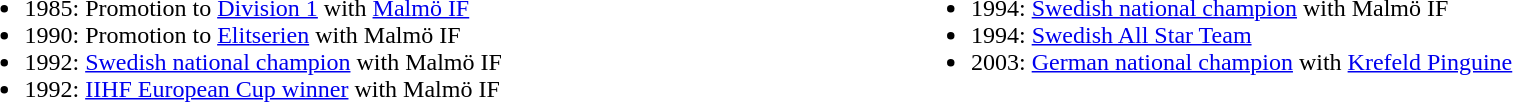<table width="100%">
<tr>
<td valign="top" width="50%" align="left"><br><ul><li>1985: Promotion to <a href='#'>Division 1</a> with <a href='#'>Malmö IF</a></li><li>1990: Promotion to  <a href='#'>Elitserien</a> with Malmö IF</li><li>1992: <a href='#'>Swedish national champion</a> with Malmö IF</li><li>1992: <a href='#'>IIHF European Cup winner</a> with Malmö IF</li></ul></td>
<td valign="top" width="50%" align="left"><br><ul><li>1994: <a href='#'>Swedish national champion</a> with Malmö IF</li><li>1994: <a href='#'>Swedish All Star Team</a></li><li>2003: <a href='#'>German national champion</a> with <a href='#'>Krefeld Pinguine</a></li></ul></td>
</tr>
</table>
